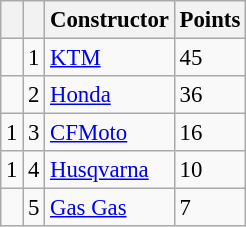<table class="wikitable" style="font-size: 95%;">
<tr>
<th></th>
<th></th>
<th>Constructor</th>
<th>Points</th>
</tr>
<tr>
<td></td>
<td align=center>1</td>
<td> <a href='#'>KTM</a></td>
<td align=left>45</td>
</tr>
<tr>
<td></td>
<td align=center>2</td>
<td> <a href='#'>Honda</a></td>
<td align=left>36</td>
</tr>
<tr>
<td> 1</td>
<td align=center>3</td>
<td> <a href='#'>CFMoto</a></td>
<td align=left>16</td>
</tr>
<tr>
<td> 1</td>
<td align=center>4</td>
<td> <a href='#'>Husqvarna</a></td>
<td align=left>10</td>
</tr>
<tr>
<td></td>
<td align=center>5</td>
<td> <a href='#'>Gas Gas</a></td>
<td align=left>7</td>
</tr>
</table>
